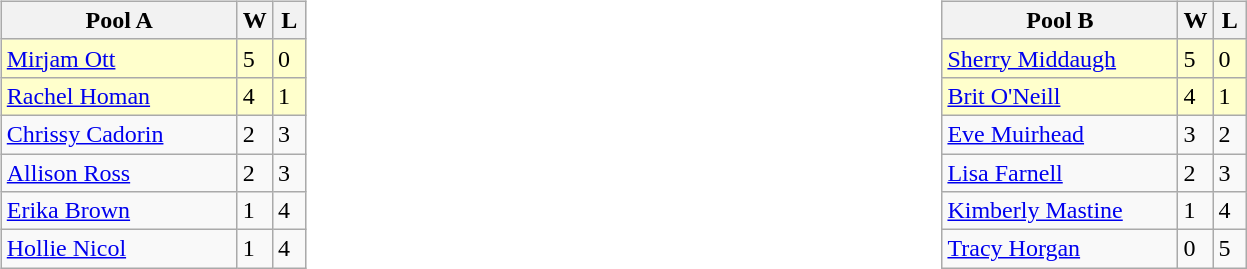<table table>
<tr>
<td valign=top width=10%><br><table class=wikitable>
<tr>
<th width=150>Pool A</th>
<th width=15>W</th>
<th width=15>L</th>
</tr>
<tr bgcolor=#ffffcc>
<td> <a href='#'>Mirjam Ott</a></td>
<td>5</td>
<td>0</td>
</tr>
<tr bgcolor=#ffffcc>
<td> <a href='#'>Rachel Homan</a></td>
<td>4</td>
<td>1</td>
</tr>
<tr>
<td> <a href='#'>Chrissy Cadorin</a></td>
<td>2</td>
<td>3</td>
</tr>
<tr>
<td> <a href='#'>Allison Ross</a></td>
<td>2</td>
<td>3</td>
</tr>
<tr>
<td> <a href='#'>Erika Brown</a></td>
<td>1</td>
<td>4</td>
</tr>
<tr>
<td> <a href='#'>Hollie Nicol</a></td>
<td>1</td>
<td>4</td>
</tr>
</table>
</td>
<td valign=top width=10%><br><table class=wikitable>
<tr>
<th width=150>Pool B</th>
<th width=15>W</th>
<th width=15>L</th>
</tr>
<tr bgcolor=#ffffcc>
<td> <a href='#'>Sherry Middaugh</a></td>
<td>5</td>
<td>0</td>
</tr>
<tr bgcolor=#ffffcc>
<td> <a href='#'>Brit O'Neill</a></td>
<td>4</td>
<td>1</td>
</tr>
<tr>
<td> <a href='#'>Eve Muirhead</a></td>
<td>3</td>
<td>2</td>
</tr>
<tr>
<td> <a href='#'>Lisa Farnell</a></td>
<td>2</td>
<td>3</td>
</tr>
<tr>
<td> <a href='#'>Kimberly Mastine</a></td>
<td>1</td>
<td>4</td>
</tr>
<tr>
<td> <a href='#'>Tracy Horgan</a></td>
<td>0</td>
<td>5</td>
</tr>
</table>
</td>
</tr>
</table>
